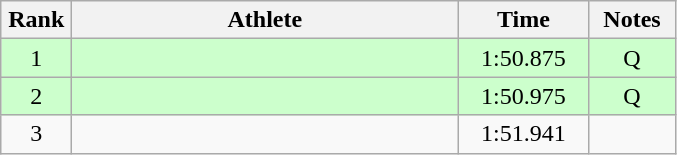<table class=wikitable style="text-align:center">
<tr>
<th width=40>Rank</th>
<th width=250>Athlete</th>
<th width=80>Time</th>
<th width=50>Notes</th>
</tr>
<tr bgcolor="ccffcc">
<td>1</td>
<td align=left></td>
<td>1:50.875</td>
<td>Q</td>
</tr>
<tr bgcolor="ccffcc">
<td>2</td>
<td align=left></td>
<td>1:50.975</td>
<td>Q</td>
</tr>
<tr>
<td>3</td>
<td align=left></td>
<td>1:51.941</td>
<td></td>
</tr>
</table>
